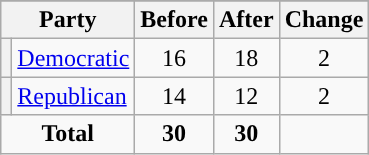<table class="wikitable" style="text-align:center;">
<tr>
</tr>
<tr>
<th colspan=2>Party</th>
<th>Before</th>
<th>After</th>
<th>Change</th>
</tr>
<tr>
<th style="background-color:"></th>
<td style="text-align:left;"><a href='#'>Democratic</a></td>
<td>16</td>
<td>18</td>
<td> 2</td>
</tr>
<tr>
<th style="background-color:"></th>
<td style="text-align:left;"><a href='#'>Republican</a></td>
<td>14</td>
<td>12</td>
<td> 2</td>
</tr>
<tr>
<td colspan=2><strong>Total</strong></td>
<td><strong>30</strong></td>
<td><strong>30</strong></td>
<td></td>
</tr>
</table>
